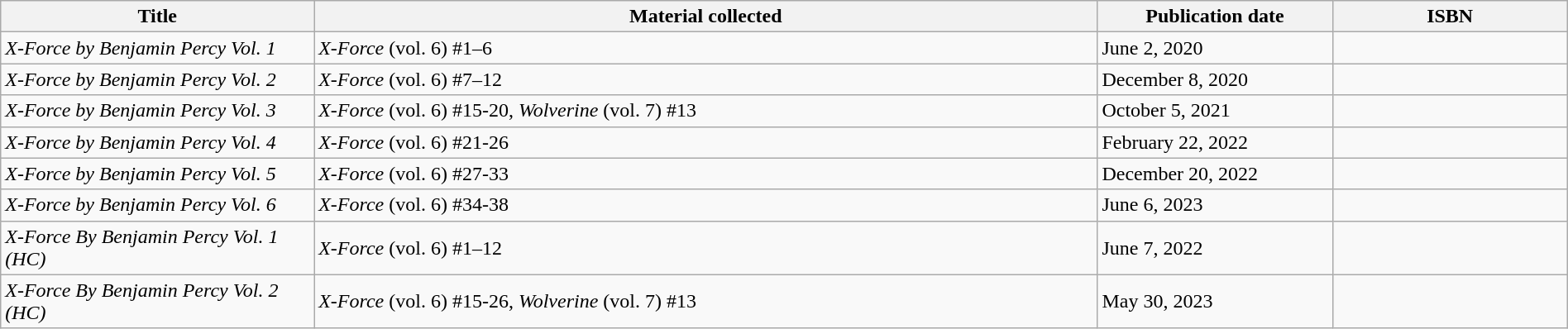<table class="wikitable" style="text-align:left;" width="100%">
<tr>
<th width=20%>Title</th>
<th width=50%>Material collected</th>
<th width=15%>Publication date</th>
<th width=15%>ISBN</th>
</tr>
<tr>
<td><em>X-Force by Benjamin Percy Vol. 1</em></td>
<td><em>X-Force</em> (vol. 6) #1–6</td>
<td>June 2, 2020</td>
<td></td>
</tr>
<tr>
<td><em>X-Force by Benjamin Percy Vol. 2</em></td>
<td><em>X-Force</em> (vol. 6) #7–12</td>
<td>December 8, 2020</td>
<td></td>
</tr>
<tr>
<td><em>X-Force by Benjamin Percy Vol. 3</em></td>
<td><em>X-Force</em> (vol. 6) #15-20, <em>Wolverine</em> (vol. 7) #13</td>
<td>October 5, 2021</td>
<td></td>
</tr>
<tr>
<td><em>X-Force by Benjamin Percy Vol. 4</em></td>
<td><em>X-Force</em> (vol. 6) #21-26</td>
<td>February 22, 2022</td>
<td></td>
</tr>
<tr>
<td><em>X-Force by Benjamin Percy Vol. 5</em></td>
<td><em>X-Force</em> (vol. 6) #27-33</td>
<td>December 20, 2022</td>
<td></td>
</tr>
<tr>
<td><em>X-Force by Benjamin Percy Vol. 6</em></td>
<td><em>X-Force</em> (vol. 6) #34-38</td>
<td>June 6, 2023</td>
<td></td>
</tr>
<tr>
<td><em>X-Force By Benjamin Percy Vol. 1 (HC)</em></td>
<td><em>X-Force</em> (vol. 6) #1–12</td>
<td>June 7, 2022</td>
<td></td>
</tr>
<tr>
<td><em>X-Force By Benjamin Percy Vol. 2 (HC)</em></td>
<td><em>X-Force</em> (vol. 6) #15-26, <em>Wolverine</em> (vol. 7) #13</td>
<td>May 30, 2023</td>
<td></td>
</tr>
</table>
